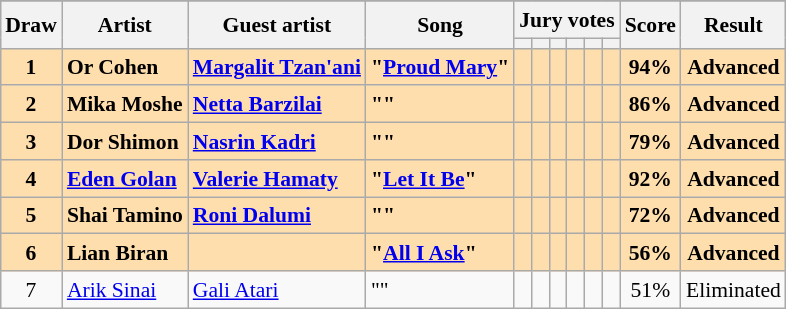<table class="sortable wikitable" style="margin: 1em auto 1em auto; text-align:center; font-size:90%; line-height:18px;">
<tr>
</tr>
<tr>
<th rowspan="2">Draw</th>
<th rowspan="2">Artist</th>
<th rowspan="2">Guest artist</th>
<th rowspan="2">Song</th>
<th colspan="6" class="unsortable">Jury votes</th>
<th rowspan="2">Score</th>
<th rowspan="2">Result</th>
</tr>
<tr>
<th class="unsortable"></th>
<th class="unsortable"></th>
<th class="unsortable"></th>
<th class="unsortable"></th>
<th class="unsortable"></th>
<th class="unsortable"></th>
</tr>
<tr style="font-weight:bold; background:navajowhite;">
<td>1</td>
<td align="left">Or Cohen</td>
<td align="left"><a href='#'>Margalit Tzan'ani</a></td>
<td align="left">"<a href='#'>Proud Mary</a>"</td>
<td></td>
<td></td>
<td></td>
<td></td>
<td></td>
<td></td>
<td>94%</td>
<td>Advanced</td>
</tr>
<tr style="font-weight:bold; background:navajowhite;">
<td>2</td>
<td align="left">Mika Moshe</td>
<td align="left"><a href='#'>Netta Barzilai</a></td>
<td align="left">""</td>
<td></td>
<td></td>
<td></td>
<td></td>
<td></td>
<td></td>
<td>86%</td>
<td>Advanced</td>
</tr>
<tr style="font-weight:bold; background:navajowhite;">
<td>3</td>
<td align="left">Dor Shimon</td>
<td align="left"><a href='#'>Nasrin Kadri</a></td>
<td align="left">""</td>
<td></td>
<td></td>
<td></td>
<td></td>
<td></td>
<td></td>
<td>79%</td>
<td>Advanced</td>
</tr>
<tr style="font-weight:bold; background:navajowhite;">
<td>4</td>
<td align="left"><a href='#'>Eden Golan</a></td>
<td align="left"><a href='#'>Valerie Hamaty</a></td>
<td align="left">"<a href='#'>Let It Be</a>"</td>
<td></td>
<td></td>
<td></td>
<td></td>
<td></td>
<td></td>
<td>92%</td>
<td>Advanced</td>
</tr>
<tr style="font-weight:bold; background:navajowhite;">
<td>5</td>
<td align="left">Shai Tamino</td>
<td align="left"><a href='#'>Roni Dalumi</a></td>
<td align="left">""</td>
<td></td>
<td></td>
<td></td>
<td></td>
<td></td>
<td></td>
<td>72%</td>
<td>Advanced</td>
</tr>
<tr style="font-weight:bold; background:navajowhite;">
<td>6</td>
<td align="left">Lian Biran</td>
<td align="left"></td>
<td align="left">"<a href='#'>All I Ask</a>"</td>
<td></td>
<td></td>
<td></td>
<td></td>
<td></td>
<td></td>
<td>56%</td>
<td>Advanced</td>
</tr>
<tr>
<td>7</td>
<td align="left"><a href='#'>Arik Sinai</a></td>
<td align="left"><a href='#'>Gali Atari</a></td>
<td align="left">""</td>
<td></td>
<td></td>
<td></td>
<td></td>
<td></td>
<td></td>
<td>51%</td>
<td>Eliminated</td>
</tr>
</table>
